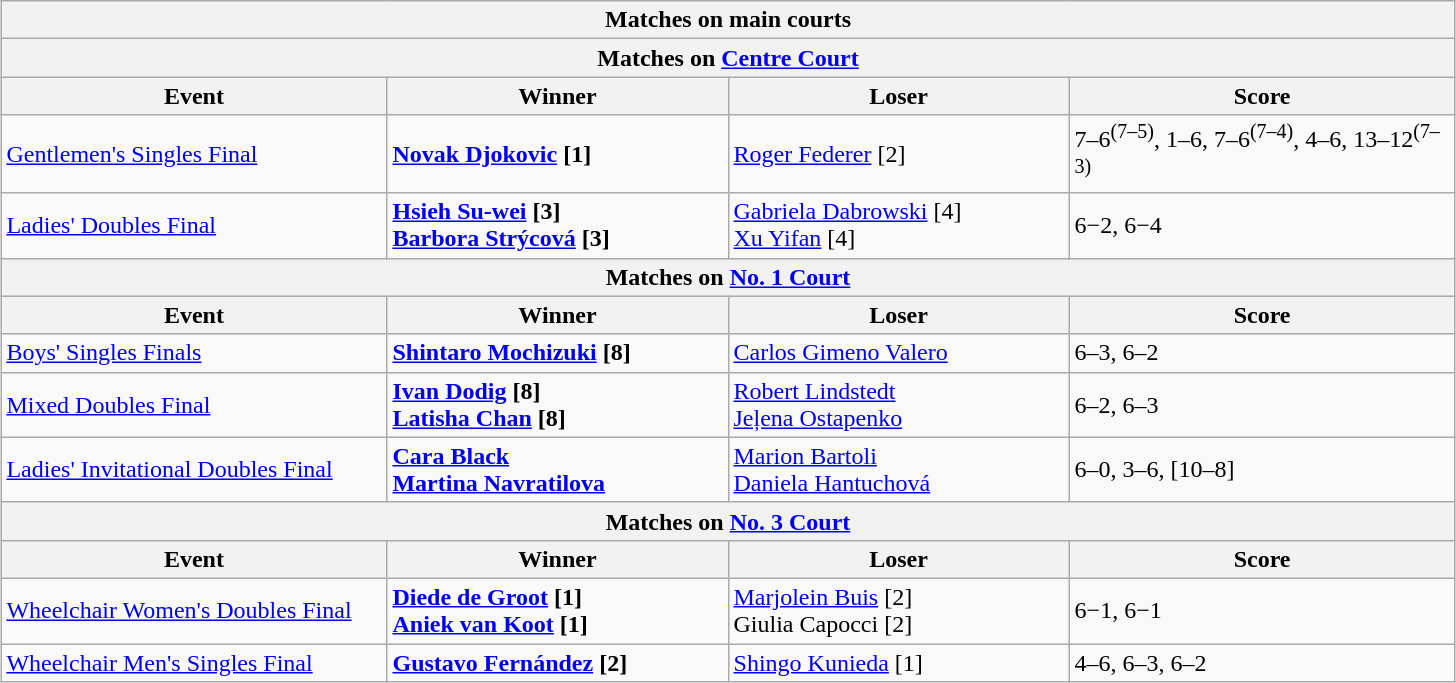<table class="wikitable collapsible uncollapsed" style="margin:auto;">
<tr>
<th colspan="4" style="white-space:nowrap;">Matches on main courts</th>
</tr>
<tr>
<th colspan="4">Matches on <a href='#'>Centre Court</a></th>
</tr>
<tr>
<th width=250>Event</th>
<th width=220>Winner</th>
<th width=220>Loser</th>
<th width=250>Score</th>
</tr>
<tr>
<td><a href='#'>Gentlemen's Singles Final</a></td>
<td> <strong><a href='#'>Novak Djokovic</a> [1]</strong></td>
<td> <a href='#'>Roger Federer</a> [2]</td>
<td>7–6<sup>(7–5)</sup>, 1–6, 7–6<sup>(7–4)</sup>, 4–6, 13–12<sup>(7–3)</sup></td>
</tr>
<tr>
<td><a href='#'>Ladies' Doubles Final</a></td>
<td> <strong><a href='#'>Hsieh Su-wei</a> [3]</strong> <br>  <strong><a href='#'>Barbora Strýcová</a> [3]</strong></td>
<td> <a href='#'>Gabriela Dabrowski</a> [4] <br>  <a href='#'>Xu Yifan</a> [4]</td>
<td>6−2, 6−4</td>
</tr>
<tr>
<th colspan="4">Matches on <a href='#'>No. 1 Court</a></th>
</tr>
<tr>
<th width=220>Event</th>
<th width=220>Winner</th>
<th width=220>Loser</th>
<th width=250>Score</th>
</tr>
<tr>
<td><a href='#'>Boys' Singles Finals</a></td>
<td> <strong><a href='#'>Shintaro Mochizuki</a> [8]</strong></td>
<td> <a href='#'>Carlos Gimeno Valero</a></td>
<td>6–3, 6–2</td>
</tr>
<tr>
<td><a href='#'>Mixed Doubles Final</a></td>
<td> <strong><a href='#'>Ivan Dodig</a> [8]</strong> <br>  <strong><a href='#'>Latisha Chan</a> [8]</strong></td>
<td> <a href='#'>Robert Lindstedt</a> <br>  <a href='#'>Jeļena Ostapenko</a></td>
<td>6–2, 6–3</td>
</tr>
<tr>
<td><a href='#'>Ladies' Invitational Doubles Final</a></td>
<td> <strong><a href='#'>Cara Black</a></strong> <br>  <strong><a href='#'>Martina Navratilova</a></strong></td>
<td> <a href='#'>Marion Bartoli</a> <br>  <a href='#'>Daniela Hantuchová</a></td>
<td>6–0, 3–6, [10–8]</td>
</tr>
<tr>
<th colspan="4">Matches on <a href='#'>No. 3 Court</a></th>
</tr>
<tr>
<th width=220>Event</th>
<th width=220>Winner</th>
<th width=220>Loser</th>
<th width=250>Score</th>
</tr>
<tr>
<td><a href='#'>Wheelchair Women's Doubles Final</a></td>
<td> <strong><a href='#'>Diede de Groot</a> [1]</strong> <br>  <strong><a href='#'>Aniek van Koot</a> [1]</strong></td>
<td> <a href='#'>Marjolein Buis</a> [2] <br>  Giulia Capocci [2]</td>
<td>6−1, 6−1</td>
</tr>
<tr>
<td><a href='#'>Wheelchair Men's Singles Final</a></td>
<td> <strong><a href='#'>Gustavo Fernández</a> [2]</strong></td>
<td> <a href='#'>Shingo Kunieda</a> [1]</td>
<td>4–6, 6–3, 6–2</td>
</tr>
</table>
